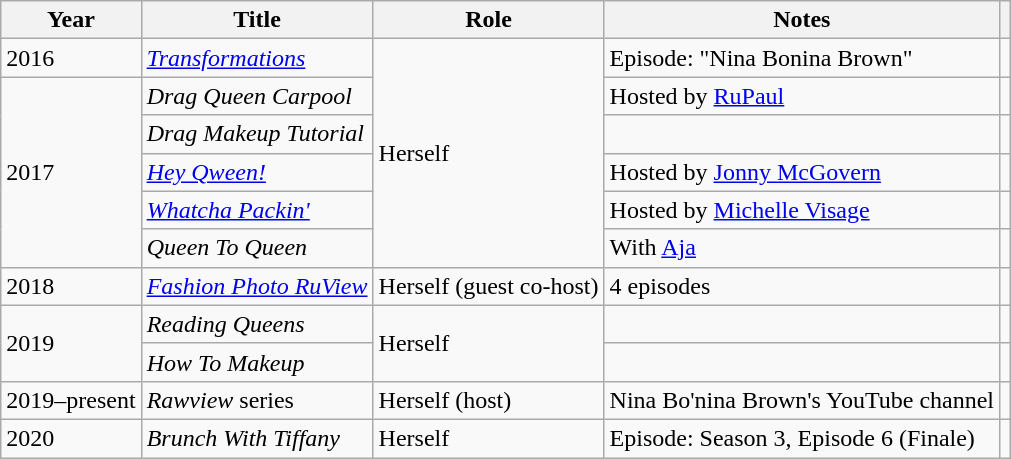<table class="wikitable">
<tr>
<th>Year</th>
<th>Title</th>
<th>Role</th>
<th>Notes</th>
<th></th>
</tr>
<tr>
<td>2016</td>
<td><a href='#'><em>Transformations</em></a></td>
<td rowspan="6">Herself</td>
<td>Episode: "Nina Bonina Brown"</td>
<td></td>
</tr>
<tr>
<td rowspan="5">2017</td>
<td><em>Drag Queen Carpool</em></td>
<td>Hosted by <a href='#'>RuPaul</a></td>
<td></td>
</tr>
<tr>
<td><em>Drag Makeup Tutorial</em></td>
<td></td>
<td></td>
</tr>
<tr>
<td><em><a href='#'>Hey Qween!</a></em></td>
<td>Hosted by <a href='#'>Jonny McGovern</a></td>
<td></td>
</tr>
<tr>
<td><em><a href='#'>Whatcha Packin'</a></em></td>
<td>Hosted by <a href='#'>Michelle Visage</a></td>
<td></td>
</tr>
<tr>
<td><em>Queen To Queen</em></td>
<td>With <a href='#'>Aja</a></td>
<td></td>
</tr>
<tr>
<td>2018</td>
<td><em><a href='#'>Fashion Photo RuView</a></em></td>
<td>Herself (guest co-host)</td>
<td>4 episodes</td>
<td></td>
</tr>
<tr>
<td rowspan="2">2019</td>
<td><em>Reading Queens</em></td>
<td rowspan="2">Herself</td>
<td></td>
<td></td>
</tr>
<tr>
<td><em>How To Makeup</em></td>
<td></td>
<td></td>
</tr>
<tr>
<td>2019–present</td>
<td><em>Rawview</em> series</td>
<td>Herself (host)</td>
<td>Nina Bo'nina Brown's YouTube channel</td>
<td></td>
</tr>
<tr>
<td>2020</td>
<td><em>Brunch With Tiffany</em></td>
<td>Herself</td>
<td>Episode: Season 3, Episode 6 (Finale)</td>
<td></td>
</tr>
</table>
